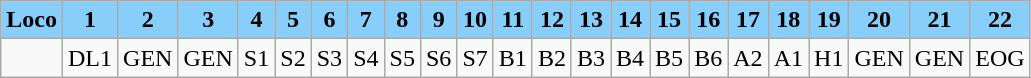<table class="wikitable plainrowheaders unsortable" style="text-align:center">
<tr>
<th scope="col" rowspan="1" style="background:lightskyblue;">Loco</th>
<th scope="col" rowspan="1" style="background:lightskyblue;">1</th>
<th scope="col" rowspan="1" style="background:lightskyblue;">2</th>
<th scope="col" rowspan="1" style="background:lightskyblue;">3</th>
<th scope="col" rowspan="1" style="background:lightskyblue;">4</th>
<th scope="col" rowspan="1" style="background:lightskyblue;">5</th>
<th scope="col" rowspan="1" style="background:lightskyblue;">6</th>
<th scope="col" rowspan="1" style="background:lightskyblue;">7</th>
<th scope="col" rowspan="1" style="background:lightskyblue;">8</th>
<th scope="col" rowspan="1" style="background:lightskyblue;">9</th>
<th scope="col" rowspan="1" style="background:lightskyblue;">10</th>
<th scope="col" rowspan="1" style="background:lightskyblue;">11</th>
<th scope="col" rowspan="1" style="background:lightskyblue;">12</th>
<th scope="col" rowspan="1" style="background:lightskyblue;">13</th>
<th scope="col" rowspan="1" style="background:lightskyblue;">14</th>
<th scope="col" rowspan="1" style="background:lightskyblue;">15</th>
<th scope="col" rowspan="1" style="background:lightskyblue;">16</th>
<th scope="col" rowspan="1" style="background:lightskyblue;">17</th>
<th scope="col" rowspan="1" style="background:lightskyblue;">18</th>
<th scope="col" rowspan="1" style="background:lightskyblue;">19</th>
<th scope="col" rowspan="1" style="background:lightskyblue;">20</th>
<th scope="col" rowspan="1" style="background:lightskyblue;">21</th>
<th scope="col" rowspan="1" style="background:lightskyblue;">22</th>
</tr>
<tr>
<td></td>
<td>DL1</td>
<td>GEN</td>
<td>GEN</td>
<td>S1</td>
<td>S2</td>
<td>S3</td>
<td>S4</td>
<td>S5</td>
<td>S6</td>
<td>S7</td>
<td>B1</td>
<td>B2</td>
<td>B3</td>
<td>B4</td>
<td>B5</td>
<td>B6</td>
<td>A2</td>
<td>A1</td>
<td>H1</td>
<td>GEN</td>
<td>GEN</td>
<td>EOG</td>
</tr>
</table>
